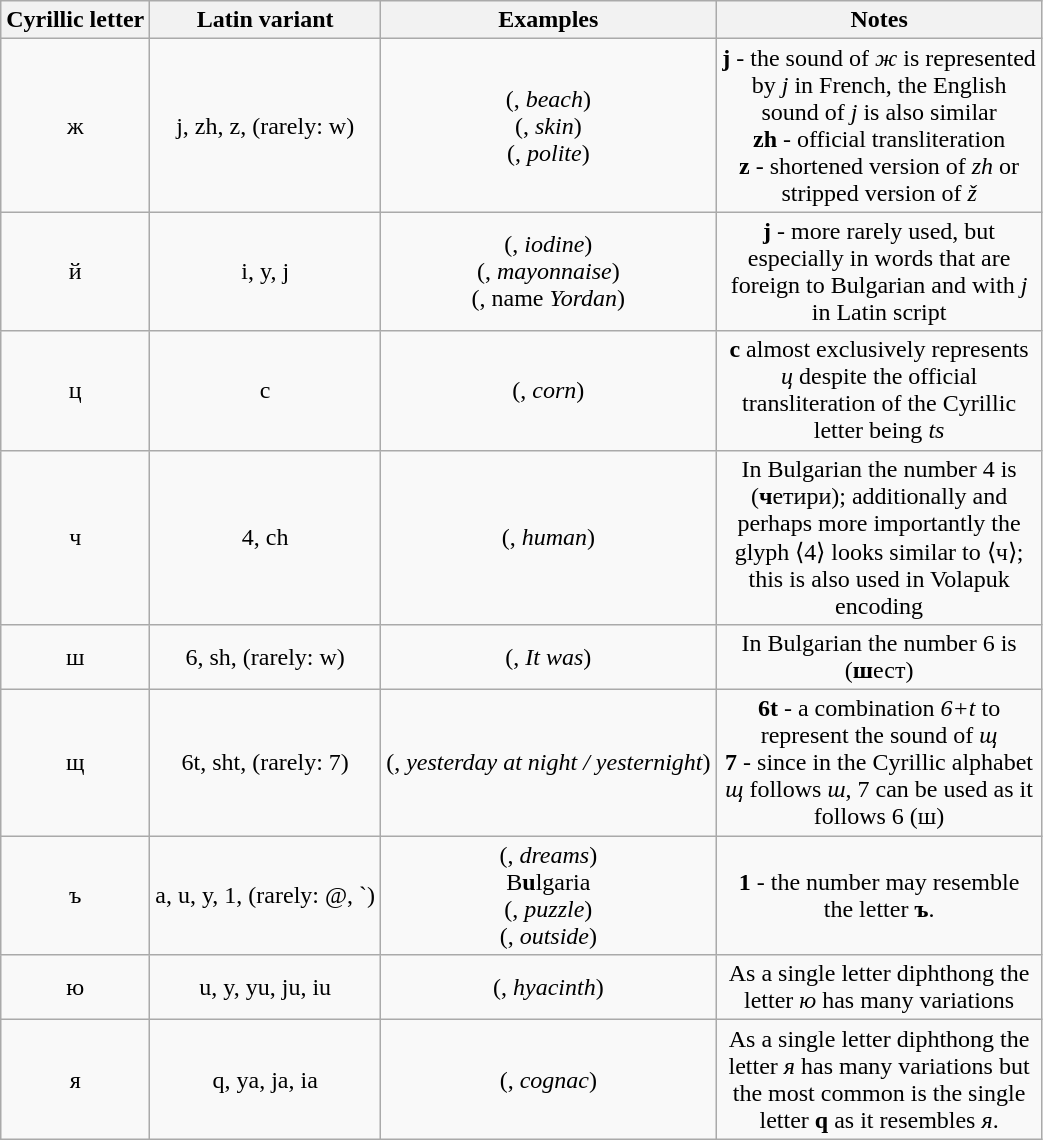<table class="wikitable" style="text-align:center;">
<tr>
<th>Cyrillic letter</th>
<th>Latin variant</th>
<th>Examples</th>
<th width=210px>Notes</th>
</tr>
<tr>
<td>ж</td>
<td>j, zh, z, (rarely: w)</td>
<td> (, <em>beach</em>)<br> (, <em>skin</em>)<br> (, <em>polite</em>)</td>
<td><strong>j</strong> - the sound of <em>ж</em> is represented by <em>j</em> in French, the English sound of <em>j</em> is also similar<br><strong>zh</strong> - official transliteration<br><strong>z</strong> - shortened version of <em>zh</em> or stripped version of <em>ž</em></td>
</tr>
<tr>
<td>й</td>
<td>i, y, j</td>
<td> (, <em>iodine</em>)<br> (, <em>mayonnaise</em>)<br> (, name <em>Yordan</em>)</td>
<td><strong>j</strong> - more rarely used, but especially in words that are foreign to Bulgarian and with <em>j</em> in Latin script</td>
</tr>
<tr>
<td>ц</td>
<td>c</td>
<td> (, <em>corn</em>)</td>
<td><strong>c</strong> almost exclusively represents <em>ц</em> despite the official transliteration of the Cyrillic letter being <em>ts</em></td>
</tr>
<tr>
<td>ч</td>
<td>4, ch</td>
<td> (, <em>human</em>)</td>
<td>In Bulgarian the number 4 is  (<strong>ч</strong>етири); additionally and perhaps more importantly the glyph ⟨4⟩ looks similar to ⟨ч⟩; this is also used in Volapuk encoding</td>
</tr>
<tr>
<td>ш</td>
<td>6, sh, (rarely: w)</td>
<td> (, <em>It was</em>)</td>
<td>In Bulgarian the number 6 is  (<strong>ш</strong>ест)</td>
</tr>
<tr>
<td>щ</td>
<td>6t, sht, (rarely: 7)</td>
<td> (, <em>yesterday at night / yesternight</em>)</td>
<td><strong>6t</strong> - a combination <em>6+t</em> to represent the sound of <em>щ</em><br> <strong>7</strong> - since in the Cyrillic alphabet <em>щ</em> follows <em>ш</em>, 7 can be used as it follows 6 (ш)</td>
</tr>
<tr>
<td>ъ</td>
<td>a, u, y, 1, (rarely: @, `)</td>
<td> (, <em>dreams</em>) <br>B<strong>u</strong>lgaria<br>  (, <em>puzzle</em>)<br>  (, <em>outside</em>)</td>
<td><strong>1</strong> - the number may resemble the letter <strong>ъ</strong>.</td>
</tr>
<tr>
<td>ю</td>
<td>u, y, yu, ju, iu</td>
<td> (, <em>hyacinth</em>)</td>
<td>As a single letter diphthong the letter <em>ю</em> has many variations</td>
</tr>
<tr>
<td>я</td>
<td>q, ya, ja, ia</td>
<td> (, <em>cognac</em>)</td>
<td>As a single letter diphthong the letter <em>я</em> has many variations but the most common is the single letter <strong>q</strong> as it resembles <em>я</em>.</td>
</tr>
</table>
